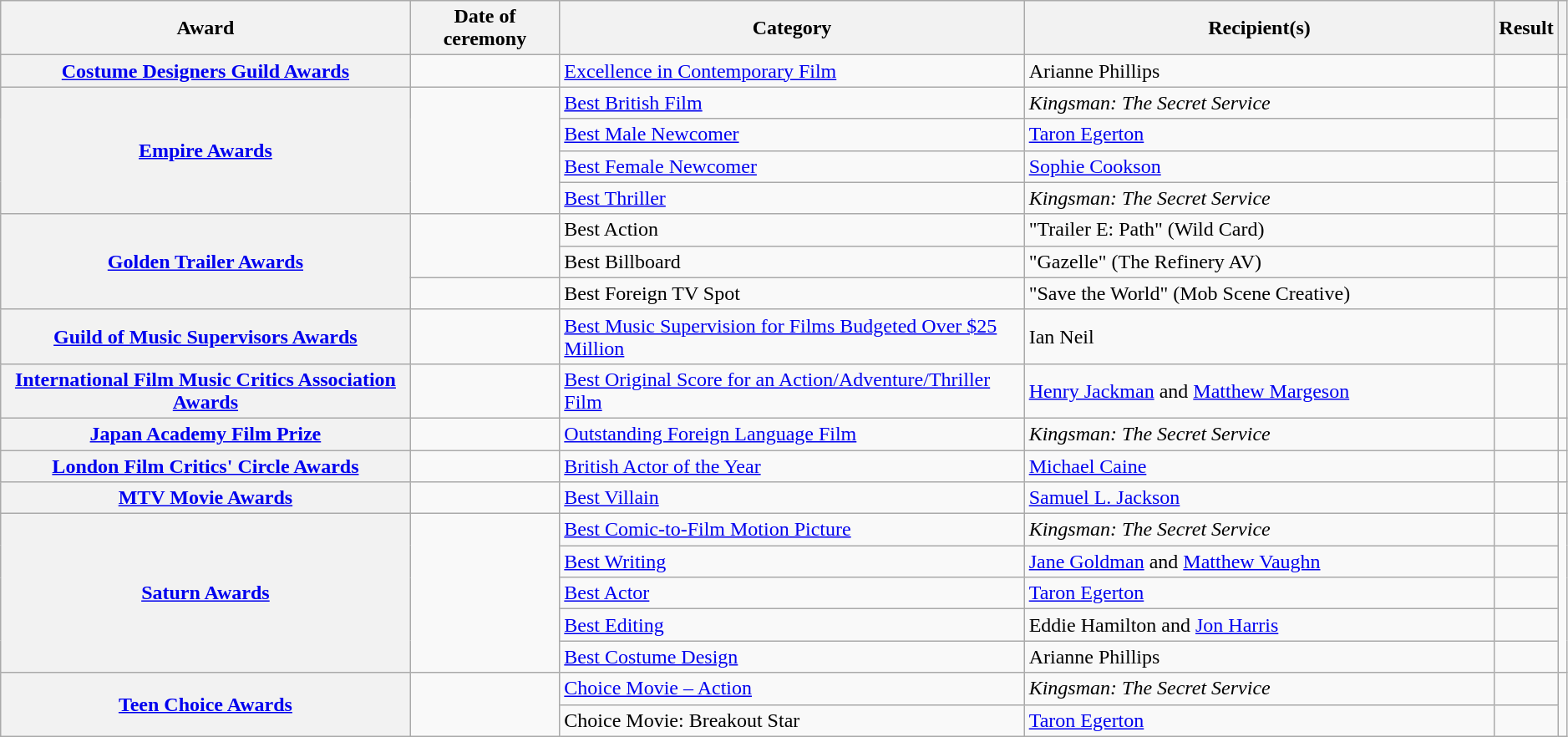<table class="wikitable sortable plainrowheaders" style="width: 99%;">
<tr>
<th scope="col">Award</th>
<th scope="col">Date of ceremony</th>
<th scope="col">Category</th>
<th scope="col" style="width:30%;">Recipient(s)</th>
<th scope="col">Result</th>
<th scope="col" class="unsortable"></th>
</tr>
<tr>
<th scope="row"><a href='#'>Costume Designers Guild Awards</a></th>
<td><a href='#'></a></td>
<td><a href='#'>Excellence in Contemporary Film</a></td>
<td data-sort-value="Phillips">Arianne Phillips</td>
<td></td>
<td style="text-align:center;"></td>
</tr>
<tr>
<th scope="rowgroup" rowspan="4"><a href='#'>Empire Awards</a></th>
<td rowspan="4"><a href='#'></a></td>
<td><a href='#'>Best British Film</a></td>
<td><em>Kingsman: The Secret Service</em></td>
<td></td>
<td rowspan="4" style="text-align:center;"></td>
</tr>
<tr>
<td><a href='#'>Best Male Newcomer</a></td>
<td data-sort-value="Egerton"><a href='#'>Taron Egerton</a></td>
<td></td>
</tr>
<tr>
<td><a href='#'>Best Female Newcomer</a></td>
<td data-sort-value="Vincent"><a href='#'>Sophie Cookson</a></td>
<td></td>
</tr>
<tr>
<td><a href='#'>Best Thriller</a></td>
<td><em>Kingsman: The Secret Service</em></td>
<td></td>
</tr>
<tr>
<th scope="rowgroup" rowspan="3"><a href='#'>Golden Trailer Awards</a></th>
<td rowspan="2"></td>
<td>Best Action</td>
<td>"Trailer E: Path" (Wild Card)</td>
<td></td>
<td rowspan="2" style="text-align:center;"></td>
</tr>
<tr>
<td>Best Billboard</td>
<td>"Gazelle" (The Refinery AV)</td>
<td></td>
</tr>
<tr>
<td></td>
<td>Best Foreign TV Spot</td>
<td>"Save the World" (Mob Scene Creative)</td>
<td></td>
<td style="text-align:center;"></td>
</tr>
<tr>
<th scope="row"><a href='#'>Guild of Music Supervisors Awards</a></th>
<td></td>
<td><a href='#'>Best Music Supervision for Films Budgeted Over $25 Million</a></td>
<td data-sort-value="Neil">Ian Neil</td>
<td></td>
<td style="text-align:center;"></td>
</tr>
<tr>
<th scope="row"><a href='#'>International Film Music Critics Association Awards</a></th>
<td></td>
<td><a href='#'>Best Original Score for an Action/Adventure/Thriller Film</a></td>
<td data-sort-value="Jackman"><a href='#'>Henry Jackman</a> and <a href='#'>Matthew Margeson</a></td>
<td></td>
<td style="text-align:center;"></td>
</tr>
<tr>
<th scope="row"><a href='#'>Japan Academy Film Prize</a></th>
<td><a href='#'></a></td>
<td><a href='#'>Outstanding Foreign Language Film</a></td>
<td><em>Kingsman: The Secret Service</em></td>
<td></td>
<td style="text-align:center;"></td>
</tr>
<tr>
<th scope="row"><a href='#'>London Film Critics' Circle Awards</a></th>
<td><a href='#'></a></td>
<td><a href='#'>British Actor of the Year</a></td>
<td data-sort-value="Caine"><a href='#'>Michael Caine</a></td>
<td></td>
<td style="text-align:center;"></td>
</tr>
<tr>
<th scope="row"><a href='#'>MTV Movie Awards</a></th>
<td><a href='#'></a></td>
<td><a href='#'>Best Villain</a></td>
<td data-sort-value="Jackson"><a href='#'>Samuel L. Jackson</a></td>
<td></td>
<td style="text-align:center;"></td>
</tr>
<tr>
<th scope="rowgroup" rowspan="5"><a href='#'>Saturn Awards</a></th>
<td rowspan="5"><a href='#'></a></td>
<td><a href='#'>Best Comic-to-Film Motion Picture</a></td>
<td><em>Kingsman: The Secret Service</em></td>
<td></td>
<td rowspan="5" style="text-align:center;"></td>
</tr>
<tr>
<td><a href='#'>Best Writing</a></td>
<td data-sort-value="Goldman"><a href='#'>Jane Goldman</a> and <a href='#'>Matthew Vaughn</a></td>
<td></td>
</tr>
<tr>
<td><a href='#'>Best Actor</a></td>
<td data-sort-value="Egerton"><a href='#'>Taron Egerton</a></td>
<td></td>
</tr>
<tr>
<td><a href='#'>Best Editing</a></td>
<td data-sort-value="Hamilton">Eddie Hamilton and <a href='#'>Jon Harris</a></td>
<td></td>
</tr>
<tr>
<td><a href='#'>Best Costume Design</a></td>
<td data-sort-value="Phillips">Arianne Phillips</td>
<td></td>
</tr>
<tr>
<th scope="rowgroup" rowspan="2"><a href='#'>Teen Choice Awards</a></th>
<td rowspan="2"><a href='#'></a></td>
<td><a href='#'>Choice Movie – Action</a></td>
<td><em>Kingsman: The Secret Service</em></td>
<td></td>
<td rowspan="2" style="text-align:center;"></td>
</tr>
<tr>
<td>Choice Movie: Breakout Star</td>
<td data-sort-value="Egerton"><a href='#'>Taron Egerton</a></td>
<td></td>
</tr>
</table>
